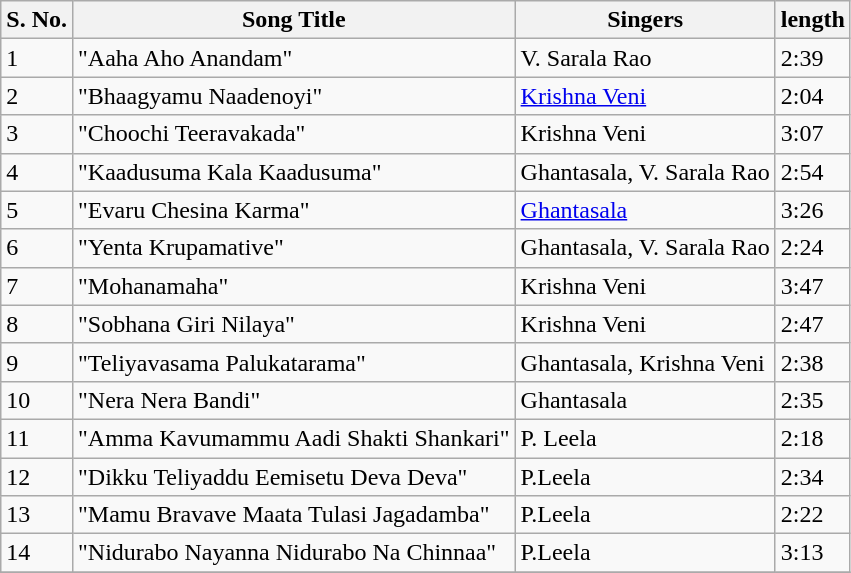<table class="wikitable">
<tr>
<th>S. No.</th>
<th>Song Title</th>
<th>Singers</th>
<th>length</th>
</tr>
<tr>
<td>1</td>
<td>"Aaha Aho Anandam"</td>
<td>V. Sarala Rao</td>
<td>2:39</td>
</tr>
<tr>
<td>2</td>
<td>"Bhaagyamu Naadenoyi"</td>
<td><a href='#'>Krishna Veni</a></td>
<td>2:04</td>
</tr>
<tr>
<td>3</td>
<td>"Choochi Teeravakada"</td>
<td>Krishna Veni</td>
<td>3:07</td>
</tr>
<tr>
<td>4</td>
<td>"Kaadusuma Kala Kaadusuma"</td>
<td>Ghantasala, V. Sarala Rao</td>
<td>2:54</td>
</tr>
<tr>
<td>5</td>
<td>"Evaru Chesina Karma"</td>
<td><a href='#'>Ghantasala</a></td>
<td>3:26</td>
</tr>
<tr>
<td>6</td>
<td>"Yenta Krupamative"</td>
<td>Ghantasala, V. Sarala Rao</td>
<td>2:24</td>
</tr>
<tr>
<td>7</td>
<td>"Mohanamaha"</td>
<td>Krishna Veni</td>
<td>3:47</td>
</tr>
<tr>
<td>8</td>
<td>"Sobhana Giri Nilaya"</td>
<td>Krishna Veni</td>
<td>2:47</td>
</tr>
<tr>
<td>9</td>
<td>"Teliyavasama Palukatarama"</td>
<td>Ghantasala, Krishna Veni</td>
<td>2:38</td>
</tr>
<tr>
<td>10</td>
<td>"Nera Nera Bandi"</td>
<td>Ghantasala</td>
<td>2:35</td>
</tr>
<tr>
<td>11</td>
<td>"Amma Kavumammu Aadi Shakti Shankari"</td>
<td>P. Leela</td>
<td>2:18</td>
</tr>
<tr>
<td>12</td>
<td>"Dikku Teliyaddu Eemisetu Deva Deva"</td>
<td>P.Leela</td>
<td>2:34</td>
</tr>
<tr>
<td>13</td>
<td>"Mamu Bravave Maata Tulasi Jagadamba"</td>
<td>P.Leela</td>
<td>2:22</td>
</tr>
<tr>
<td>14</td>
<td>"Nidurabo Nayanna Nidurabo Na Chinnaa"</td>
<td>P.Leela</td>
<td>3:13</td>
</tr>
<tr>
</tr>
</table>
